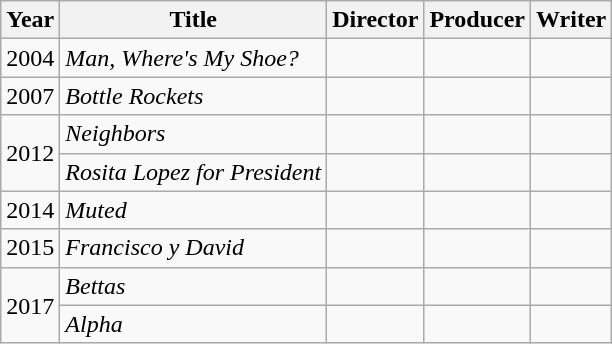<table class="wikitable">
<tr>
<th>Year</th>
<th>Title</th>
<th>Director</th>
<th>Producer</th>
<th>Writer</th>
</tr>
<tr>
<td>2004</td>
<td><em>Man, Where's My Shoe?</em></td>
<td></td>
<td></td>
<td></td>
</tr>
<tr>
<td>2007</td>
<td><em>Bottle Rockets</em></td>
<td></td>
<td></td>
<td></td>
</tr>
<tr>
<td rowspan=2>2012</td>
<td><em>Neighbors</em></td>
<td></td>
<td></td>
<td></td>
</tr>
<tr>
<td><em>Rosita Lopez for President</em></td>
<td></td>
<td></td>
<td></td>
</tr>
<tr>
<td>2014</td>
<td><em>Muted</em></td>
<td></td>
<td></td>
<td></td>
</tr>
<tr>
<td>2015</td>
<td><em>Francisco y David</em></td>
<td></td>
<td></td>
<td></td>
</tr>
<tr>
<td rowspan=2>2017</td>
<td><em>Bettas</em></td>
<td></td>
<td></td>
<td></td>
</tr>
<tr>
<td><em>Alpha</em></td>
<td></td>
<td></td>
<td></td>
</tr>
</table>
